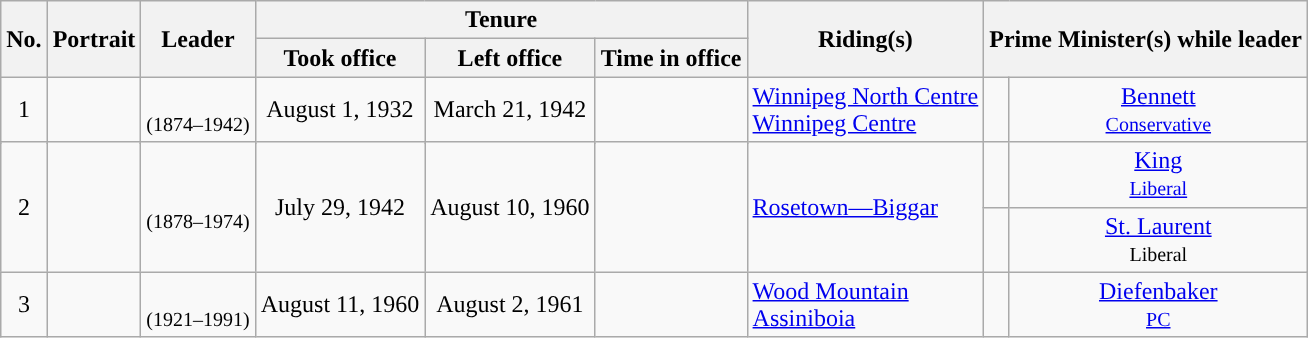<table class="wikitable" style="text-align:center">
<tr>
<th rowspan="2">No.</th>
<th rowspan="2">Portrait</th>
<th rowspan="2">Leader</th>
<th colspan="3">Tenure</th>
<th rowspan="2">Riding(s)</th>
<th rowspan="2" colspan="2">Prime Minister(s) while leader</th>
</tr>
<tr>
<th>Took office</th>
<th>Left office</th>
<th>Time in office</th>
</tr>
<tr>
<td rowspan="2">1</td>
<td rowspan="2"></td>
<td rowspan="2"><br><small>(1874–1942)</small></td>
<td rowspan="2">August 1, 1932</td>
<td rowspan="2">March 21, 1942</td>
<td rowspan="2"></td>
<td rowspan="2" style="text-align:left"><a href='#'>Winnipeg North Centre</a>  <br> <a href='#'>Winnipeg Centre</a> </td>
<td style="background-color: "></td>
<td style="font-weight:normal; height:30px;"><a href='#'>Bennett</a> <small> <br> <a href='#'>Conservative</a></small></td>
</tr>
<tr>
<td rowspan="2" style="background-color: "></td>
<td rowspan="2" style="font-weight:normal; height:30px;"><a href='#'>King</a> <small> <br> <a href='#'>Liberal</a></small></td>
</tr>
<tr>
<td rowspan="3">2</td>
<td rowspan="3"></td>
<td rowspan="3"><br><small>(1878–1974)</small></td>
<td rowspan="3">July 29, 1942</td>
<td rowspan="3">August 10, 1960</td>
<td rowspan="3"></td>
<td rowspan="3" style="text-align:left"><a href='#'>Rosetown—Biggar</a></td>
</tr>
<tr>
<td style="background-color: "></td>
<td style="font-weight:normal; height:30px;"><a href='#'>St. Laurent</a> <small> <br> Liberal</small></td>
</tr>
<tr>
<td rowspan="2" style="background-color: "></td>
<td rowspan="2" style="font-weight:normal; height:30px;"><a href='#'>Diefenbaker</a> <small> <br> <a href='#'>PC</a> </small></td>
</tr>
<tr>
<td>3</td>
<td></td>
<td><br><small>(1921–1991)</small></td>
<td>August 11, 1960</td>
<td>August 2, 1961</td>
<td></td>
<td style="text-align:left"><a href='#'>Wood Mountain</a>  <br> <a href='#'>Assiniboia</a> </td>
</tr>
</table>
